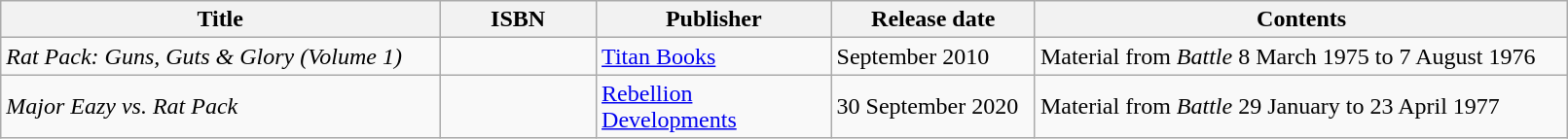<table class="wikitable" width="85%">
<tr>
<th width=28%>Title</th>
<th width=10%>ISBN</th>
<th width=15%>Publisher</th>
<th width=13%>Release date</th>
<th width=34%>Contents</th>
</tr>
<tr>
<td><em>Rat Pack: Guns, Guts & Glory (Volume 1)</em></td>
<td></td>
<td><a href='#'>Titan Books</a></td>
<td>September 2010</td>
<td>Material from <em>Battle</em> 8 March 1975 to 7 August 1976</td>
</tr>
<tr>
<td><em>Major Eazy vs. Rat Pack</em></td>
<td></td>
<td><a href='#'>Rebellion Developments</a></td>
<td>30 September 2020</td>
<td>Material from <em>Battle</em> 29 January to 23 April 1977</td>
</tr>
</table>
